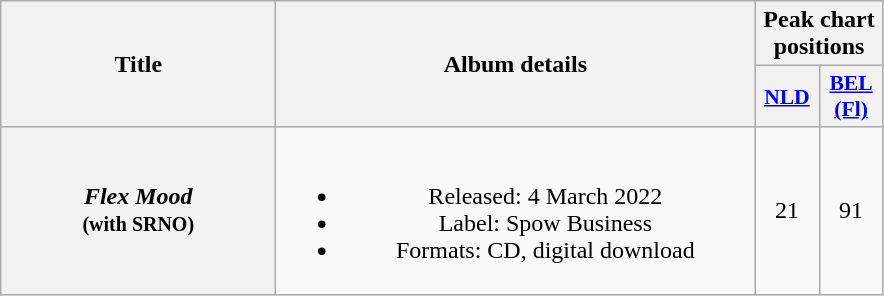<table class="wikitable plainrowheaders" style="text-align:center;">
<tr>
<th scope="col" rowspan="2" style="width:11em;">Title</th>
<th scope="col" rowspan="2" style="width:19.5em;">Album details</th>
<th scope="col" colspan="2">Peak chart positions</th>
</tr>
<tr>
<th scope="col" style="width:2.5em;font-size:90%;"><a href='#'>NLD</a><br></th>
<th scope="col" style="width:2.5em;font-size:90%;"><a href='#'>BEL<br>(Fl)</a><br></th>
</tr>
<tr>
<th scope="row"><em>Flex Mood</em> <br><small>(with SRNO)</small></th>
<td><br><ul><li>Released: 4 March 2022</li><li>Label: Spow Business</li><li>Formats: CD, digital download</li></ul></td>
<td>21</td>
<td>91</td>
</tr>
</table>
